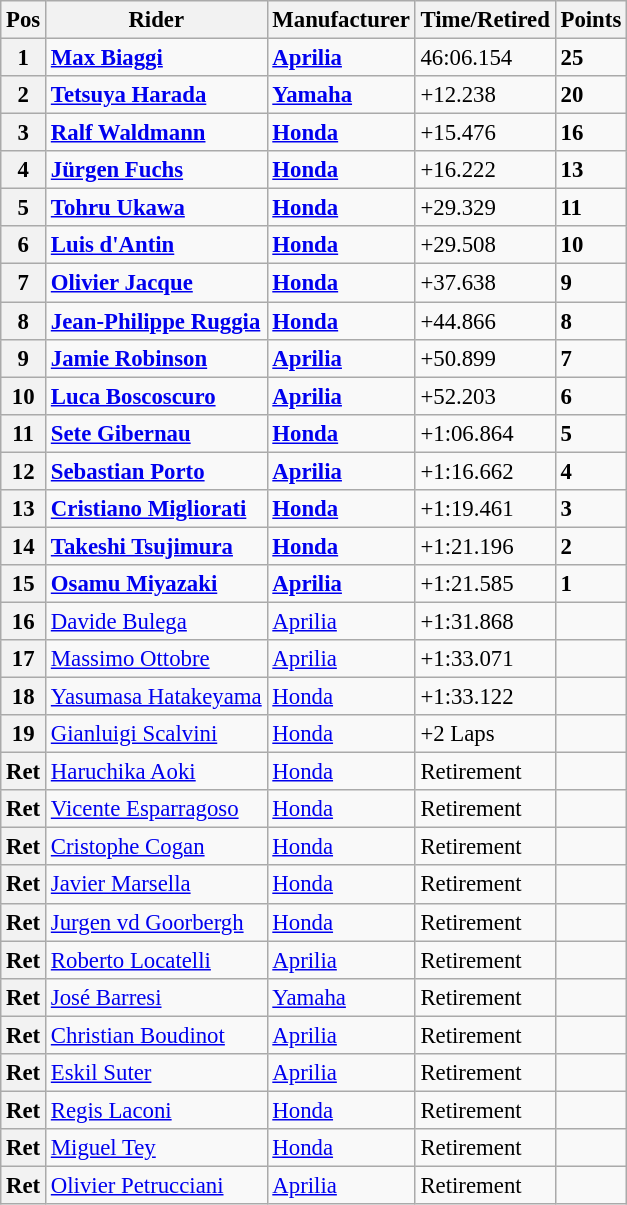<table class="wikitable" style="font-size: 95%;">
<tr>
<th>Pos</th>
<th>Rider</th>
<th>Manufacturer</th>
<th>Time/Retired</th>
<th>Points</th>
</tr>
<tr>
<th>1</th>
<td> <strong><a href='#'>Max Biaggi</a></strong></td>
<td><strong><a href='#'>Aprilia</a></strong></td>
<td>46:06.154</td>
<td><strong>25</strong></td>
</tr>
<tr>
<th>2</th>
<td> <strong><a href='#'>Tetsuya Harada</a></strong></td>
<td><strong><a href='#'>Yamaha</a></strong></td>
<td>+12.238</td>
<td><strong>20</strong></td>
</tr>
<tr>
<th>3</th>
<td> <strong><a href='#'>Ralf Waldmann</a></strong></td>
<td><strong><a href='#'>Honda</a></strong></td>
<td>+15.476</td>
<td><strong>16</strong></td>
</tr>
<tr>
<th>4</th>
<td> <strong><a href='#'>Jürgen Fuchs</a></strong></td>
<td><strong><a href='#'>Honda</a></strong></td>
<td>+16.222</td>
<td><strong>13</strong></td>
</tr>
<tr>
<th>5</th>
<td> <strong><a href='#'>Tohru Ukawa</a></strong></td>
<td><strong><a href='#'>Honda</a></strong></td>
<td>+29.329</td>
<td><strong>11</strong></td>
</tr>
<tr>
<th>6</th>
<td> <strong><a href='#'>Luis d'Antin</a></strong></td>
<td><strong><a href='#'>Honda</a></strong></td>
<td>+29.508</td>
<td><strong>10</strong></td>
</tr>
<tr>
<th>7</th>
<td> <strong><a href='#'>Olivier Jacque</a></strong></td>
<td><strong><a href='#'>Honda</a></strong></td>
<td>+37.638</td>
<td><strong>9</strong></td>
</tr>
<tr>
<th>8</th>
<td> <strong><a href='#'>Jean-Philippe Ruggia</a></strong></td>
<td><strong><a href='#'>Honda</a></strong></td>
<td>+44.866</td>
<td><strong>8</strong></td>
</tr>
<tr>
<th>9</th>
<td> <strong><a href='#'>Jamie Robinson</a></strong></td>
<td><strong><a href='#'>Aprilia</a></strong></td>
<td>+50.899</td>
<td><strong>7</strong></td>
</tr>
<tr>
<th>10</th>
<td> <strong><a href='#'>Luca Boscoscuro</a></strong></td>
<td><strong><a href='#'>Aprilia</a></strong></td>
<td>+52.203</td>
<td><strong>6</strong></td>
</tr>
<tr>
<th>11</th>
<td> <strong><a href='#'>Sete Gibernau</a></strong></td>
<td><strong><a href='#'>Honda</a></strong></td>
<td>+1:06.864</td>
<td><strong>5</strong></td>
</tr>
<tr>
<th>12</th>
<td> <strong><a href='#'>Sebastian Porto</a></strong></td>
<td><strong><a href='#'>Aprilia</a></strong></td>
<td>+1:16.662</td>
<td><strong>4</strong></td>
</tr>
<tr>
<th>13</th>
<td> <strong><a href='#'>Cristiano Migliorati</a></strong></td>
<td><strong><a href='#'>Honda</a></strong></td>
<td>+1:19.461</td>
<td><strong>3</strong></td>
</tr>
<tr>
<th>14</th>
<td> <strong><a href='#'>Takeshi Tsujimura</a></strong></td>
<td><strong><a href='#'>Honda</a></strong></td>
<td>+1:21.196</td>
<td><strong>2</strong></td>
</tr>
<tr>
<th>15</th>
<td> <strong><a href='#'>Osamu Miyazaki</a></strong></td>
<td><strong><a href='#'>Aprilia</a></strong></td>
<td>+1:21.585</td>
<td><strong>1</strong></td>
</tr>
<tr>
<th>16</th>
<td> <a href='#'>Davide Bulega</a></td>
<td><a href='#'>Aprilia</a></td>
<td>+1:31.868</td>
<td></td>
</tr>
<tr>
<th>17</th>
<td> <a href='#'>Massimo Ottobre</a></td>
<td><a href='#'>Aprilia</a></td>
<td>+1:33.071</td>
<td></td>
</tr>
<tr>
<th>18</th>
<td> <a href='#'>Yasumasa Hatakeyama</a></td>
<td><a href='#'>Honda</a></td>
<td>+1:33.122</td>
<td></td>
</tr>
<tr>
<th>19</th>
<td> <a href='#'>Gianluigi Scalvini</a></td>
<td><a href='#'>Honda</a></td>
<td>+2 Laps</td>
<td></td>
</tr>
<tr>
<th>Ret</th>
<td> <a href='#'>Haruchika Aoki</a></td>
<td><a href='#'>Honda</a></td>
<td>Retirement</td>
<td></td>
</tr>
<tr>
<th>Ret</th>
<td> <a href='#'>Vicente Esparragoso</a></td>
<td><a href='#'>Honda</a></td>
<td>Retirement</td>
<td></td>
</tr>
<tr>
<th>Ret</th>
<td> <a href='#'>Cristophe Cogan</a></td>
<td><a href='#'>Honda</a></td>
<td>Retirement</td>
<td></td>
</tr>
<tr>
<th>Ret</th>
<td> <a href='#'>Javier Marsella</a></td>
<td><a href='#'>Honda</a></td>
<td>Retirement</td>
<td></td>
</tr>
<tr>
<th>Ret</th>
<td> <a href='#'>Jurgen vd Goorbergh</a></td>
<td><a href='#'>Honda</a></td>
<td>Retirement</td>
<td></td>
</tr>
<tr>
<th>Ret</th>
<td> <a href='#'>Roberto Locatelli</a></td>
<td><a href='#'>Aprilia</a></td>
<td>Retirement</td>
<td></td>
</tr>
<tr>
<th>Ret</th>
<td> <a href='#'>José Barresi</a></td>
<td><a href='#'>Yamaha</a></td>
<td>Retirement</td>
<td></td>
</tr>
<tr>
<th>Ret</th>
<td> <a href='#'>Christian Boudinot</a></td>
<td><a href='#'>Aprilia</a></td>
<td>Retirement</td>
<td></td>
</tr>
<tr>
<th>Ret</th>
<td> <a href='#'>Eskil Suter</a></td>
<td><a href='#'>Aprilia</a></td>
<td>Retirement</td>
<td></td>
</tr>
<tr>
<th>Ret</th>
<td> <a href='#'>Regis Laconi</a></td>
<td><a href='#'>Honda</a></td>
<td>Retirement</td>
<td></td>
</tr>
<tr>
<th>Ret</th>
<td> <a href='#'>Miguel Tey</a></td>
<td><a href='#'>Honda</a></td>
<td>Retirement</td>
<td></td>
</tr>
<tr>
<th>Ret</th>
<td> <a href='#'>Olivier Petrucciani</a></td>
<td><a href='#'>Aprilia</a></td>
<td>Retirement</td>
<td></td>
</tr>
</table>
